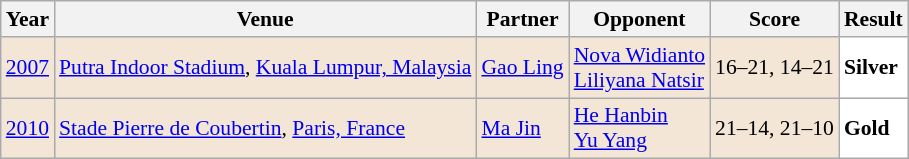<table class="sortable wikitable" style="font-size: 90%;">
<tr>
<th>Year</th>
<th>Venue</th>
<th>Partner</th>
<th>Opponent</th>
<th>Score</th>
<th>Result</th>
</tr>
<tr style="background:#F3E6D7">
<td align="center"><a href='#'>2007</a></td>
<td align="left"><a href='#'>Putra Indoor Stadium</a>, <a href='#'>Kuala Lumpur, Malaysia</a></td>
<td align="left"> <a href='#'>Gao Ling</a></td>
<td align="left"> <a href='#'>Nova Widianto</a> <br>  <a href='#'>Liliyana Natsir</a></td>
<td align="left">16–21, 14–21</td>
<td style="text-align:left; background:white"> <strong>Silver</strong></td>
</tr>
<tr style="background:#F3E6D7">
<td align="center"><a href='#'>2010</a></td>
<td align="left"><a href='#'>Stade Pierre de Coubertin</a>, <a href='#'>Paris, France</a></td>
<td align="left"> <a href='#'>Ma Jin</a></td>
<td align="left"> <a href='#'>He Hanbin</a> <br>  <a href='#'>Yu Yang</a></td>
<td align="left">21–14, 21–10</td>
<td style="text-align:left; background:white"> <strong>Gold</strong></td>
</tr>
</table>
